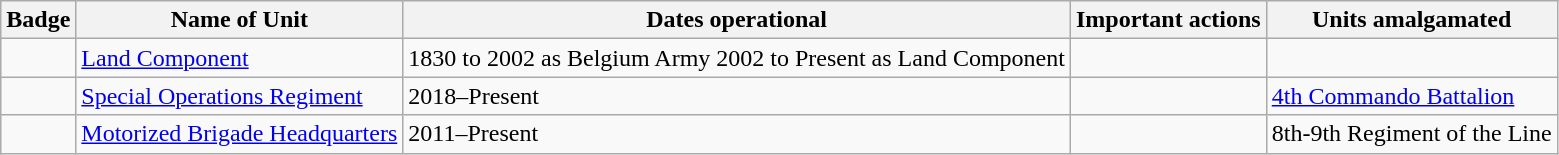<table class="wikitable">
<tr>
<th>Badge</th>
<th>Name of Unit</th>
<th>Dates operational</th>
<th>Important actions</th>
<th>Units amalgamated</th>
</tr>
<tr>
<td></td>
<td><a href='#'>Land Component</a></td>
<td>1830 to 2002 as Belgium Army   2002 to Present as Land Component</td>
<td></td>
<td></td>
</tr>
<tr>
<td></td>
<td><a href='#'>Special Operations Regiment</a></td>
<td>2018–Present</td>
<td></td>
<td><a href='#'>4th Commando Battalion</a></td>
</tr>
<tr>
<td></td>
<td><a href='#'>Motorized Brigade Headquarters</a></td>
<td>2011–Present</td>
<td></td>
<td>8th-9th Regiment of the Line</td>
</tr>
</table>
